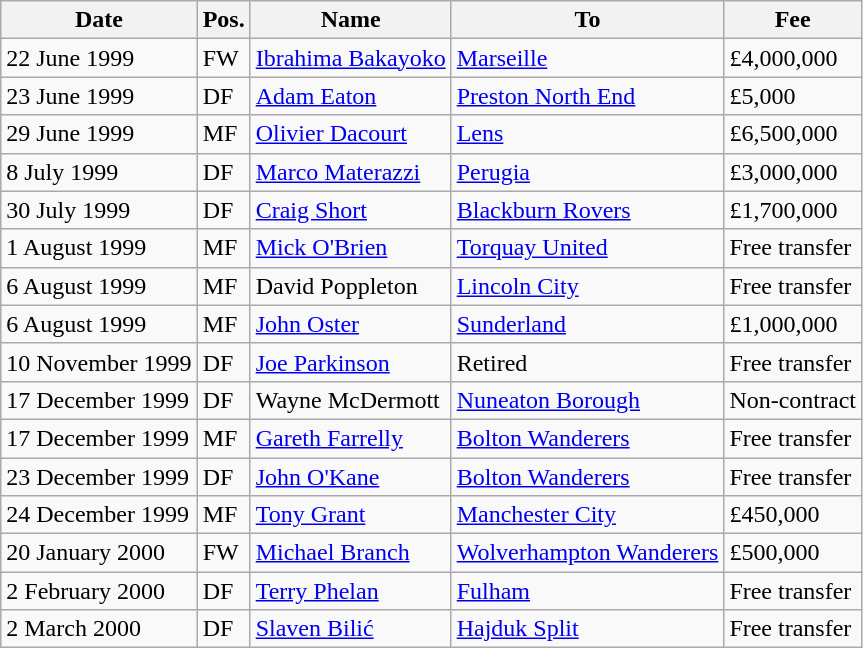<table class="wikitable">
<tr>
<th>Date</th>
<th>Pos.</th>
<th>Name</th>
<th>To</th>
<th>Fee</th>
</tr>
<tr>
<td>22 June 1999</td>
<td>FW</td>
<td><a href='#'>Ibrahima Bakayoko</a></td>
<td><a href='#'>Marseille</a></td>
<td>£4,000,000</td>
</tr>
<tr>
<td>23 June 1999</td>
<td>DF</td>
<td><a href='#'>Adam Eaton</a></td>
<td><a href='#'>Preston North End</a></td>
<td>£5,000</td>
</tr>
<tr>
<td>29 June 1999</td>
<td>MF</td>
<td><a href='#'>Olivier Dacourt</a></td>
<td><a href='#'>Lens</a></td>
<td>£6,500,000</td>
</tr>
<tr>
<td>8 July 1999</td>
<td>DF</td>
<td><a href='#'>Marco Materazzi</a></td>
<td><a href='#'>Perugia</a></td>
<td>£3,000,000</td>
</tr>
<tr>
<td>30 July 1999</td>
<td>DF</td>
<td><a href='#'>Craig Short</a></td>
<td><a href='#'>Blackburn Rovers</a></td>
<td>£1,700,000</td>
</tr>
<tr>
<td>1 August 1999</td>
<td>MF</td>
<td><a href='#'>Mick O'Brien</a></td>
<td><a href='#'>Torquay United</a></td>
<td>Free transfer</td>
</tr>
<tr>
<td>6 August 1999</td>
<td>MF</td>
<td>David Poppleton</td>
<td><a href='#'>Lincoln City</a></td>
<td>Free transfer</td>
</tr>
<tr>
<td>6 August 1999</td>
<td>MF</td>
<td><a href='#'>John Oster</a></td>
<td><a href='#'>Sunderland</a></td>
<td>£1,000,000</td>
</tr>
<tr>
<td>10 November 1999</td>
<td>DF</td>
<td><a href='#'>Joe Parkinson</a></td>
<td>Retired</td>
<td>Free transfer</td>
</tr>
<tr>
<td>17 December 1999</td>
<td>DF</td>
<td>Wayne McDermott</td>
<td><a href='#'>Nuneaton Borough</a></td>
<td>Non-contract</td>
</tr>
<tr>
<td>17 December 1999</td>
<td>MF</td>
<td><a href='#'>Gareth Farrelly</a></td>
<td><a href='#'>Bolton Wanderers</a></td>
<td>Free transfer</td>
</tr>
<tr>
<td>23 December 1999</td>
<td>DF</td>
<td><a href='#'>John O'Kane</a></td>
<td><a href='#'>Bolton Wanderers</a></td>
<td>Free transfer</td>
</tr>
<tr>
<td>24 December 1999</td>
<td>MF</td>
<td><a href='#'>Tony Grant</a></td>
<td><a href='#'>Manchester City</a></td>
<td>£450,000</td>
</tr>
<tr>
<td>20 January 2000</td>
<td>FW</td>
<td><a href='#'>Michael Branch</a></td>
<td><a href='#'>Wolverhampton Wanderers</a></td>
<td>£500,000</td>
</tr>
<tr>
<td>2 February 2000</td>
<td>DF</td>
<td><a href='#'>Terry Phelan</a></td>
<td><a href='#'>Fulham</a></td>
<td>Free transfer</td>
</tr>
<tr>
<td>2 March 2000</td>
<td>DF</td>
<td><a href='#'>Slaven Bilić</a></td>
<td><a href='#'>Hajduk Split</a></td>
<td>Free transfer</td>
</tr>
</table>
